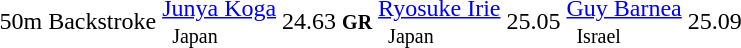<table>
<tr>
<td>50m Backstroke</td>
<td><a href='#'>Junya Koga</a> <small><br>    Japan </small></td>
<td>24.63 <small><strong>GR</strong></small></td>
<td><a href='#'>Ryosuke Irie</a> <small><br>    Japan </small></td>
<td>25.05</td>
<td><a href='#'>Guy Barnea</a> <small><br>    Israel </small></td>
<td>25.09</td>
</tr>
</table>
